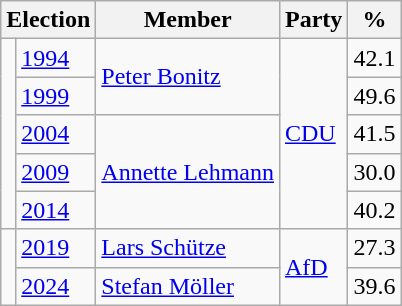<table class=wikitable>
<tr>
<th colspan=2>Election</th>
<th>Member</th>
<th>Party</th>
<th>%</th>
</tr>
<tr>
<td rowspan=5 bgcolor=></td>
<td><a href='#'>1994</a></td>
<td rowspan=2><a href='#'>Peter Bonitz</a></td>
<td rowspan=5><a href='#'>CDU</a></td>
<td align=right>42.1</td>
</tr>
<tr>
<td><a href='#'>1999</a></td>
<td align=right>49.6</td>
</tr>
<tr>
<td><a href='#'>2004</a></td>
<td rowspan=3><a href='#'>Annette Lehmann</a></td>
<td align=right>41.5</td>
</tr>
<tr>
<td><a href='#'>2009</a></td>
<td align=right>30.0</td>
</tr>
<tr>
<td><a href='#'>2014</a></td>
<td align=right>40.2</td>
</tr>
<tr>
<td rowspan=2 bgcolor=></td>
<td><a href='#'>2019</a></td>
<td><a href='#'>Lars Schütze</a></td>
<td rowspan=2><a href='#'>AfD</a></td>
<td align=right>27.3</td>
</tr>
<tr>
<td><a href='#'>2024</a></td>
<td><a href='#'>Stefan Möller</a></td>
<td align=right>39.6</td>
</tr>
</table>
